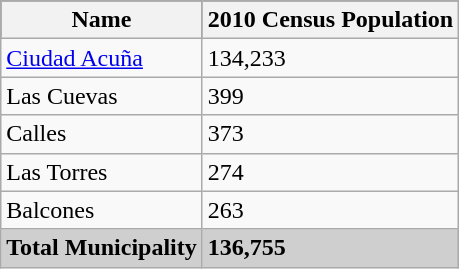<table class="wikitable">
<tr style="background:#000000; color:black;">
<th><strong>Name</strong></th>
<th><strong>2010 Census Population</strong></th>
</tr>
<tr>
<td><a href='#'>Ciudad Acuña</a></td>
<td>134,233</td>
</tr>
<tr>
<td>Las Cuevas</td>
<td>399</td>
</tr>
<tr>
<td>Calles</td>
<td>373</td>
</tr>
<tr>
<td>Las Torres</td>
<td>274</td>
</tr>
<tr>
<td>Balcones</td>
<td>263</td>
</tr>
<tr style="background:#CFCFCF;">
<td><strong>Total Municipality</strong></td>
<td><strong>136,755</strong></td>
</tr>
</table>
